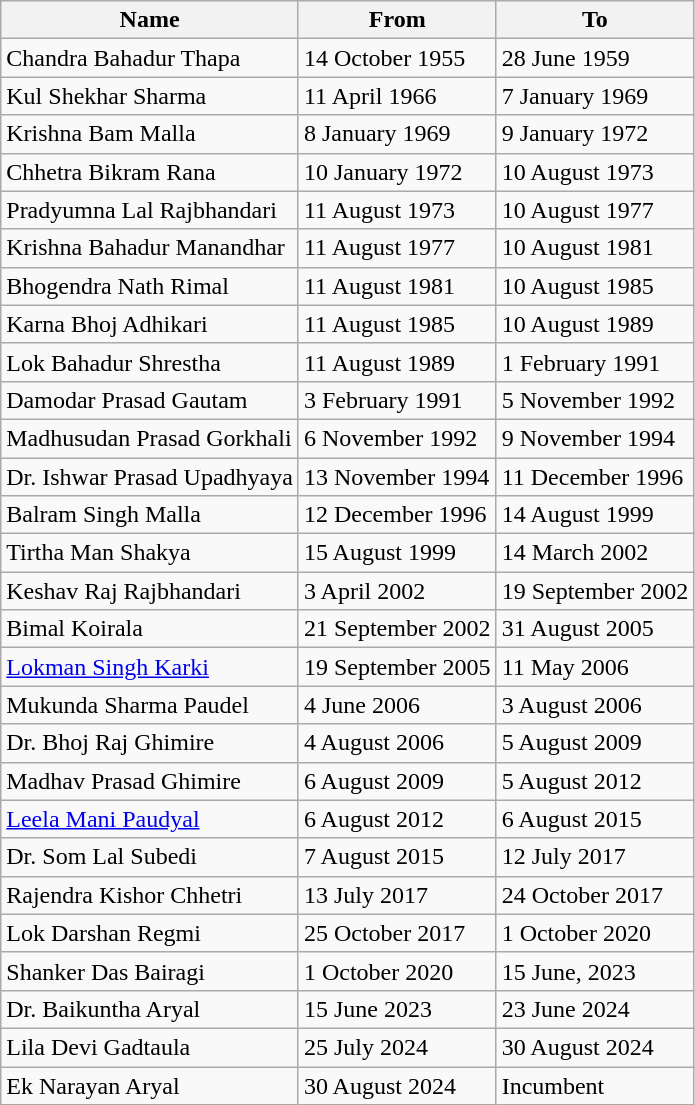<table class="wikitable">
<tr>
<th>Name</th>
<th>From</th>
<th>To</th>
</tr>
<tr>
<td>Chandra Bahadur Thapa</td>
<td>14 October 1955</td>
<td>28 June 1959</td>
</tr>
<tr>
<td>Kul Shekhar Sharma</td>
<td>11 April 1966</td>
<td>7 January 1969</td>
</tr>
<tr>
<td>Krishna Bam Malla</td>
<td>8 January 1969</td>
<td>9 January 1972</td>
</tr>
<tr>
<td>Chhetra Bikram Rana</td>
<td>10 January 1972</td>
<td>10 August 1973</td>
</tr>
<tr>
<td>Pradyumna Lal Rajbhandari</td>
<td>11 August 1973</td>
<td>10 August 1977</td>
</tr>
<tr>
<td>Krishna Bahadur Manandhar</td>
<td>11 August 1977</td>
<td>10 August 1981</td>
</tr>
<tr>
<td>Bhogendra Nath Rimal</td>
<td>11 August 1981</td>
<td>10 August 1985</td>
</tr>
<tr>
<td>Karna Bhoj Adhikari</td>
<td>11 August 1985</td>
<td>10 August 1989</td>
</tr>
<tr>
<td>Lok Bahadur Shrestha</td>
<td>11 August 1989</td>
<td>1 February 1991</td>
</tr>
<tr>
<td>Damodar Prasad Gautam</td>
<td>3 February 1991</td>
<td>5 November 1992</td>
</tr>
<tr>
<td>Madhusudan Prasad Gorkhali</td>
<td>6 November 1992</td>
<td>9 November 1994</td>
</tr>
<tr>
<td>Dr. Ishwar Prasad Upadhyaya</td>
<td>13 November 1994</td>
<td>11 December 1996</td>
</tr>
<tr>
<td>Balram Singh Malla</td>
<td>12 December 1996</td>
<td>14 August 1999</td>
</tr>
<tr>
<td>Tirtha Man Shakya</td>
<td>15 August 1999</td>
<td>14 March 2002</td>
</tr>
<tr>
<td>Keshav Raj Rajbhandari</td>
<td>3 April 2002</td>
<td>19 September 2002</td>
</tr>
<tr>
<td>Bimal Koirala</td>
<td>21 September 2002</td>
<td>31 August 2005</td>
</tr>
<tr>
<td><a href='#'>Lokman Singh Karki</a></td>
<td>19 September 2005</td>
<td>11 May 2006</td>
</tr>
<tr>
<td>Mukunda Sharma Paudel</td>
<td>4 June 2006</td>
<td>3 August 2006</td>
</tr>
<tr>
<td>Dr. Bhoj Raj Ghimire</td>
<td>4 August 2006</td>
<td>5 August 2009</td>
</tr>
<tr>
<td>Madhav Prasad Ghimire</td>
<td>6 August 2009</td>
<td>5 August 2012</td>
</tr>
<tr>
<td><a href='#'>Leela Mani Paudyal</a></td>
<td>6 August 2012</td>
<td>6 August 2015</td>
</tr>
<tr>
<td>Dr. Som Lal Subedi</td>
<td>7 August 2015</td>
<td>12 July 2017</td>
</tr>
<tr>
<td>Rajendra Kishor Chhetri</td>
<td>13 July 2017</td>
<td>24 October 2017</td>
</tr>
<tr>
<td>Lok Darshan Regmi</td>
<td>25 October 2017</td>
<td>1 October 2020</td>
</tr>
<tr>
<td>Shanker Das Bairagi</td>
<td>1 October 2020</td>
<td>15 June, 2023</td>
</tr>
<tr>
<td>Dr. Baikuntha Aryal</td>
<td>15 June 2023</td>
<td>23 June 2024</td>
</tr>
<tr>
<td>Lila Devi Gadtaula</td>
<td>25 July 2024</td>
<td>30 August 2024</td>
</tr>
<tr>
<td>Ek Narayan Aryal</td>
<td>30 August 2024</td>
<td>Incumbent</td>
</tr>
</table>
